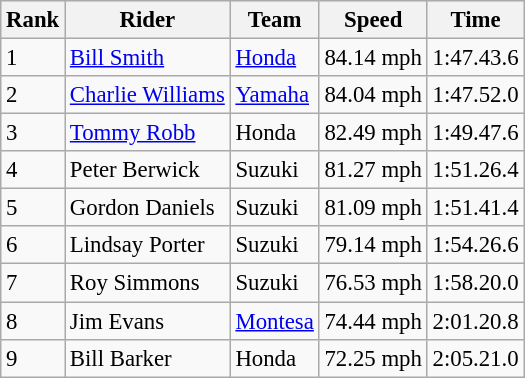<table class="wikitable" style="font-size: 95%;">
<tr style="background:#efefef;">
<th>Rank</th>
<th>Rider</th>
<th>Team</th>
<th>Speed</th>
<th>Time</th>
</tr>
<tr>
<td>1</td>
<td> <a href='#'>Bill Smith</a></td>
<td><a href='#'>Honda</a></td>
<td>84.14 mph</td>
<td>1:47.43.6</td>
</tr>
<tr>
<td>2</td>
<td> <a href='#'>Charlie Williams</a></td>
<td><a href='#'>Yamaha</a></td>
<td>84.04 mph</td>
<td>1:47.52.0</td>
</tr>
<tr>
<td>3</td>
<td> <a href='#'>Tommy Robb</a></td>
<td>Honda</td>
<td>82.49 mph</td>
<td>1:49.47.6</td>
</tr>
<tr>
<td>4</td>
<td> Peter Berwick</td>
<td>Suzuki</td>
<td>81.27 mph</td>
<td>1:51.26.4</td>
</tr>
<tr>
<td>5</td>
<td> Gordon Daniels</td>
<td>Suzuki</td>
<td>81.09 mph</td>
<td>1:51.41.4</td>
</tr>
<tr>
<td>6</td>
<td> Lindsay Porter</td>
<td>Suzuki</td>
<td>79.14 mph</td>
<td>1:54.26.6</td>
</tr>
<tr>
<td>7</td>
<td> Roy Simmons</td>
<td>Suzuki</td>
<td>76.53 mph</td>
<td>1:58.20.0</td>
</tr>
<tr>
<td>8</td>
<td> Jim Evans</td>
<td><a href='#'>Montesa</a></td>
<td>74.44 mph</td>
<td>2:01.20.8</td>
</tr>
<tr>
<td>9</td>
<td> Bill Barker</td>
<td>Honda</td>
<td>72.25 mph</td>
<td>2:05.21.0</td>
</tr>
</table>
